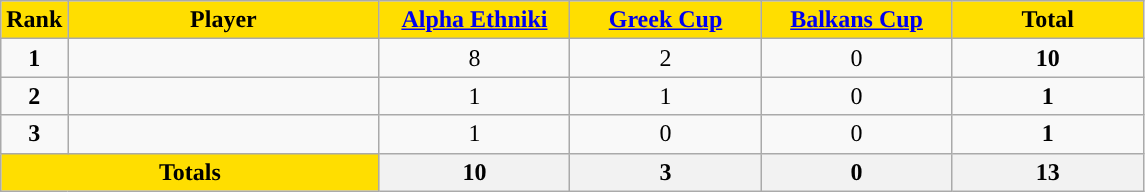<table class="wikitable sortable" style="text-align:center">
<tr>
<th style="background:#FFDE00">Rank</th>
<th width=200 style="background:#FFDE00">Player</th>
<th width=120 style="background:#FFDE00"><a href='#'>Alpha Ethniki</a></th>
<th width=120 style="background:#FFDE00"><a href='#'>Greek Cup</a></th>
<th width=120 style="background:#FFDE00"><a href='#'>Balkans Cup</a></th>
<th width=120 style="background:#FFDE00">Total</th>
</tr>
<tr>
<td><strong>1</strong></td>
<td align=left></td>
<td>8</td>
<td>2</td>
<td>0</td>
<td><strong>10</strong></td>
</tr>
<tr>
<td><strong>2</strong></td>
<td align=left></td>
<td>1</td>
<td>1</td>
<td>0</td>
<td><strong>1</strong></td>
</tr>
<tr>
<td><strong>3</strong></td>
<td align=left></td>
<td>1</td>
<td>0</td>
<td>0</td>
<td><strong>1</strong></td>
</tr>
<tr class="sortbottom">
<th colspan=2 style="background:#FFDE00"><strong>Totals</strong></th>
<th><strong>10</strong></th>
<th><strong> 3</strong></th>
<th><strong> 0</strong></th>
<th><strong>13</strong></th>
</tr>
</table>
